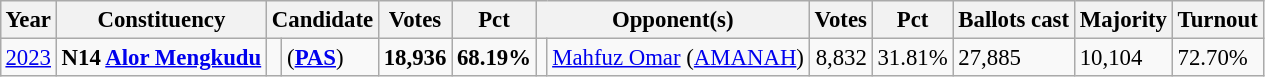<table class="wikitable" style="margin:0.5em ; font-size:95%">
<tr>
<th>Year</th>
<th>Constituency</th>
<th colspan="2">Candidate</th>
<th>Votes</th>
<th>Pct</th>
<th colspan="2">Opponent(s)</th>
<th>Votes</th>
<th>Pct</th>
<th>Ballots cast</th>
<th>Majority</th>
<th>Turnout</th>
</tr>
<tr>
<td><a href='#'>2023</a></td>
<td><strong>N14 <a href='#'>Alor Mengkudu</a></strong></td>
<td bgcolor=></td>
<td> (<strong><a href='#'>PAS</a></strong>)</td>
<td align="right"><strong>18,936</strong></td>
<td><strong>68.19%</strong></td>
<td></td>
<td><a href='#'>Mahfuz Omar</a> (<a href='#'>AMANAH</a>)</td>
<td align="right">8,832</td>
<td>31.81%</td>
<td>27,885</td>
<td>10,104</td>
<td>72.70%</td>
</tr>
</table>
